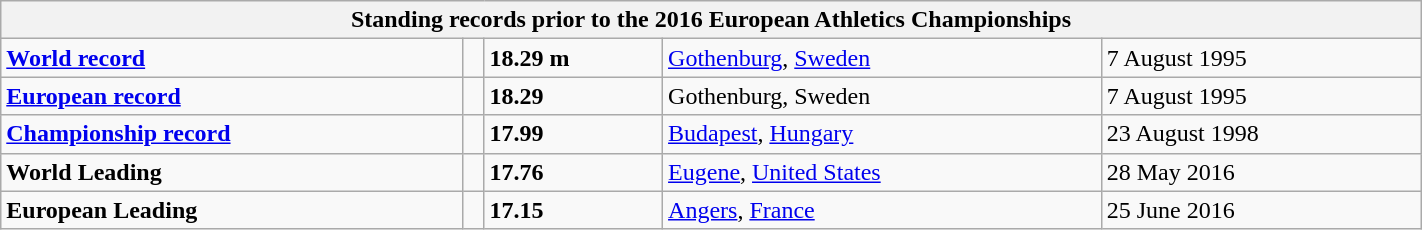<table class="wikitable" width=75%>
<tr>
<th colspan="5">Standing records prior to the 2016 European Athletics Championships</th>
</tr>
<tr>
<td><strong><a href='#'>World record</a></strong></td>
<td></td>
<td><strong>18.29 m</strong></td>
<td><a href='#'>Gothenburg</a>, <a href='#'>Sweden</a></td>
<td>7 August 1995</td>
</tr>
<tr>
<td><strong><a href='#'>European record</a></strong></td>
<td></td>
<td><strong>18.29</strong></td>
<td>Gothenburg, Sweden</td>
<td>7 August 1995</td>
</tr>
<tr>
<td><strong><a href='#'>Championship record</a></strong></td>
<td></td>
<td><strong>17.99</strong></td>
<td><a href='#'>Budapest</a>, <a href='#'>Hungary</a></td>
<td>23 August 1998</td>
</tr>
<tr>
<td><strong>World Leading</strong></td>
<td></td>
<td><strong>17.76</strong></td>
<td><a href='#'>Eugene</a>, <a href='#'>United States</a></td>
<td>28 May 2016</td>
</tr>
<tr>
<td><strong>European Leading</strong></td>
<td></td>
<td><strong>17.15</strong></td>
<td><a href='#'>Angers</a>, <a href='#'>France</a></td>
<td>25 June 2016</td>
</tr>
</table>
